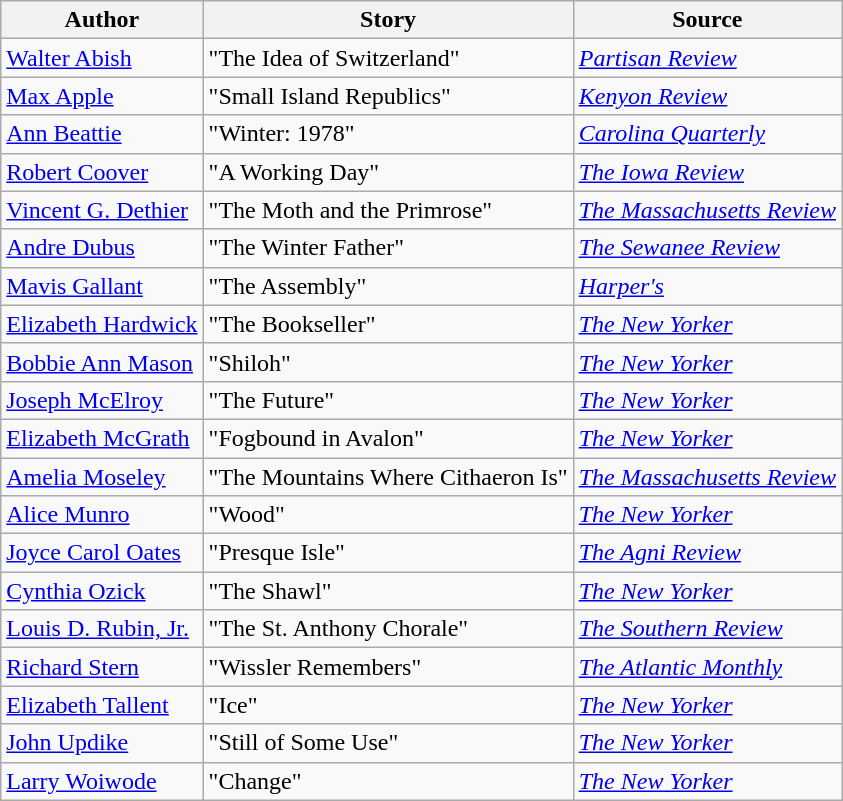<table class="wikitable">
<tr>
<th>Author</th>
<th>Story</th>
<th>Source</th>
</tr>
<tr>
<td><a href='#'>Walter Abish</a></td>
<td>"The Idea of Switzerland"</td>
<td><em><a href='#'>Partisan Review</a></em></td>
</tr>
<tr>
<td><a href='#'>Max Apple</a></td>
<td>"Small Island Republics"</td>
<td><em><a href='#'>Kenyon Review</a></em></td>
</tr>
<tr>
<td><a href='#'>Ann Beattie</a></td>
<td>"Winter: 1978"</td>
<td><em><a href='#'>Carolina Quarterly</a></em></td>
</tr>
<tr>
<td><a href='#'>Robert Coover</a></td>
<td>"A Working Day"</td>
<td><em><a href='#'>The Iowa Review</a></em></td>
</tr>
<tr>
<td><a href='#'>Vincent G. Dethier</a></td>
<td>"The Moth and the Primrose"</td>
<td><em><a href='#'>The Massachusetts Review</a></em></td>
</tr>
<tr>
<td><a href='#'>Andre Dubus</a></td>
<td>"The Winter Father"</td>
<td><em><a href='#'>The Sewanee Review</a></em></td>
</tr>
<tr>
<td><a href='#'>Mavis Gallant</a></td>
<td>"The Assembly"</td>
<td><em><a href='#'>Harper's</a></em></td>
</tr>
<tr>
<td><a href='#'>Elizabeth Hardwick</a></td>
<td>"The Bookseller"</td>
<td><em><a href='#'>The New Yorker</a></em></td>
</tr>
<tr>
<td><a href='#'>Bobbie Ann Mason</a></td>
<td>"Shiloh"</td>
<td><em><a href='#'>The New Yorker</a></em></td>
</tr>
<tr>
<td><a href='#'>Joseph McElroy</a></td>
<td>"The Future"</td>
<td><em><a href='#'>The New Yorker</a></em></td>
</tr>
<tr>
<td><a href='#'>Elizabeth McGrath</a></td>
<td>"Fogbound in Avalon"</td>
<td><em><a href='#'>The New Yorker</a></em></td>
</tr>
<tr>
<td><a href='#'>Amelia Moseley</a></td>
<td>"The Mountains Where Cithaeron Is"</td>
<td><em><a href='#'>The Massachusetts Review</a></em></td>
</tr>
<tr>
<td><a href='#'>Alice Munro</a></td>
<td>"Wood"</td>
<td><em><a href='#'>The New Yorker</a></em></td>
</tr>
<tr>
<td><a href='#'>Joyce Carol Oates</a></td>
<td>"Presque Isle"</td>
<td><em><a href='#'>The Agni Review</a></em></td>
</tr>
<tr>
<td><a href='#'>Cynthia Ozick</a></td>
<td>"The Shawl"</td>
<td><em><a href='#'>The New Yorker</a></em></td>
</tr>
<tr>
<td><a href='#'>Louis D. Rubin, Jr.</a></td>
<td>"The St. Anthony Chorale"</td>
<td><em><a href='#'>The Southern Review</a></em></td>
</tr>
<tr>
<td><a href='#'>Richard Stern</a></td>
<td>"Wissler Remembers"</td>
<td><em><a href='#'>The Atlantic Monthly</a></em></td>
</tr>
<tr>
<td><a href='#'>Elizabeth Tallent</a></td>
<td>"Ice"</td>
<td><em><a href='#'>The New Yorker</a></em></td>
</tr>
<tr>
<td><a href='#'>John Updike</a></td>
<td>"Still of Some Use"</td>
<td><em><a href='#'>The New Yorker</a></em></td>
</tr>
<tr>
<td><a href='#'>Larry Woiwode</a></td>
<td>"Change"</td>
<td><em><a href='#'>The New Yorker</a></em></td>
</tr>
</table>
